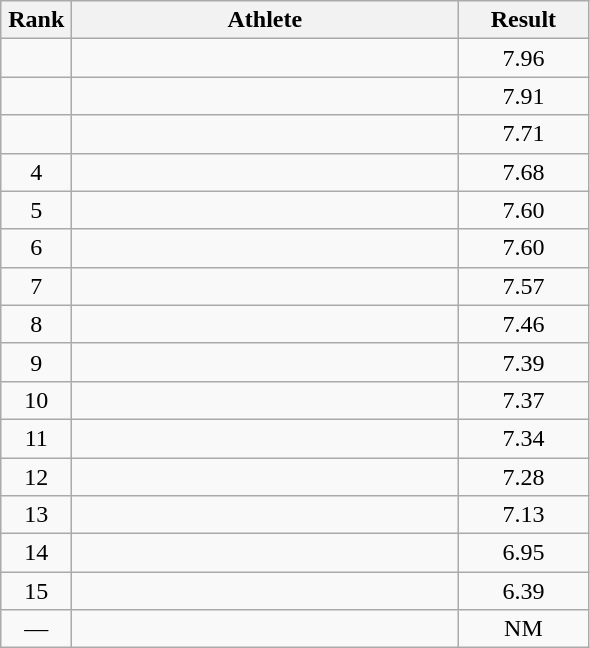<table class=wikitable style="text-align:center">
<tr>
<th width=40>Rank</th>
<th width=250>Athlete</th>
<th width=80>Result</th>
</tr>
<tr>
<td></td>
<td align=left></td>
<td>7.96</td>
</tr>
<tr>
<td></td>
<td align=left></td>
<td>7.91</td>
</tr>
<tr>
<td></td>
<td align=left></td>
<td>7.71</td>
</tr>
<tr>
<td>4</td>
<td align=left></td>
<td>7.68</td>
</tr>
<tr>
<td>5</td>
<td align=left></td>
<td>7.60</td>
</tr>
<tr>
<td>6</td>
<td align=left></td>
<td>7.60</td>
</tr>
<tr>
<td>7</td>
<td align=left></td>
<td>7.57</td>
</tr>
<tr>
<td>8</td>
<td align=left></td>
<td>7.46</td>
</tr>
<tr>
<td>9</td>
<td align=left></td>
<td>7.39</td>
</tr>
<tr>
<td>10</td>
<td align=left></td>
<td>7.37</td>
</tr>
<tr>
<td>11</td>
<td align=left></td>
<td>7.34</td>
</tr>
<tr>
<td>12</td>
<td align=left></td>
<td>7.28</td>
</tr>
<tr>
<td>13</td>
<td align=left></td>
<td>7.13</td>
</tr>
<tr>
<td>14</td>
<td align=left></td>
<td>6.95</td>
</tr>
<tr>
<td>15</td>
<td align=left></td>
<td>6.39</td>
</tr>
<tr>
<td>—</td>
<td align=left></td>
<td>NM</td>
</tr>
</table>
